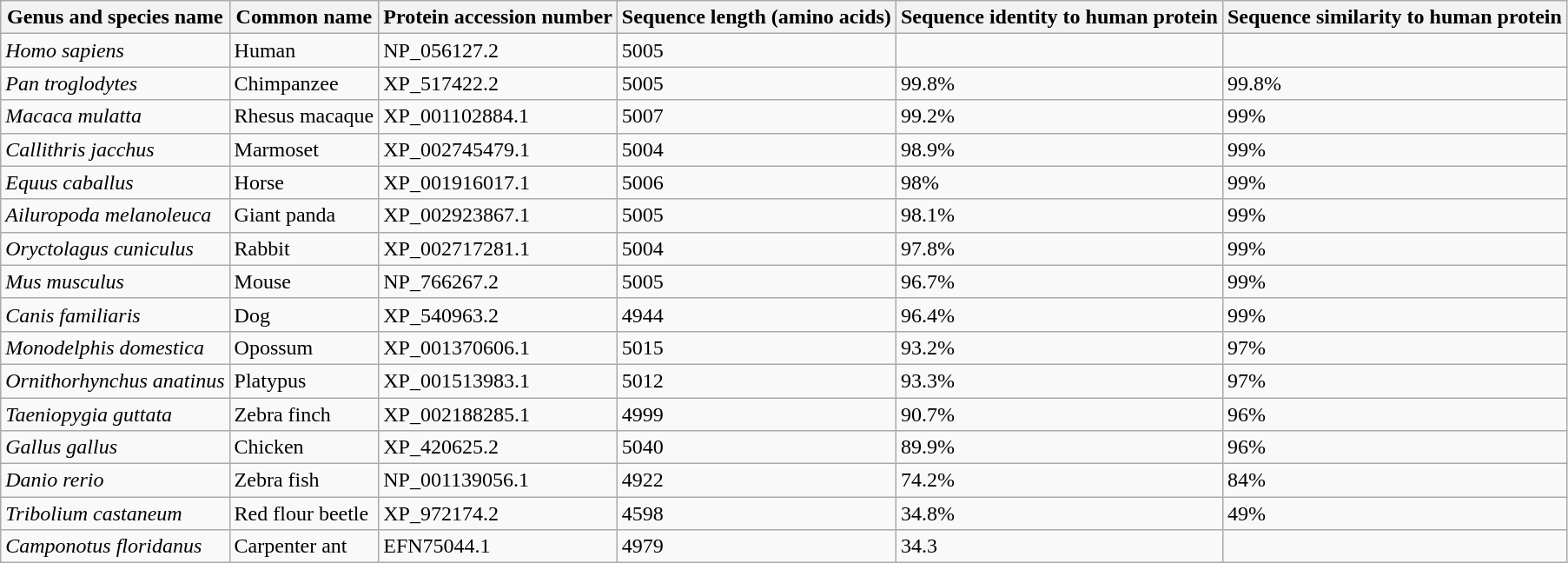<table class="wikitable">
<tr>
<th>Genus and species name</th>
<th>Common name</th>
<th>Protein accession number</th>
<th>Sequence length (amino acids)</th>
<th>Sequence identity to human protein</th>
<th>Sequence similarity to human protein</th>
</tr>
<tr>
<td><em>Homo sapiens</em></td>
<td>Human</td>
<td>NP_056127.2</td>
<td>5005</td>
<td></td>
<td></td>
</tr>
<tr>
<td><em>Pan troglodytes</em></td>
<td>Chimpanzee</td>
<td>XP_517422.2</td>
<td>5005</td>
<td>99.8%</td>
<td>99.8%</td>
</tr>
<tr>
<td><em>Macaca mulatta</em></td>
<td>Rhesus macaque</td>
<td>XP_001102884.1</td>
<td>5007</td>
<td>99.2%</td>
<td>99%</td>
</tr>
<tr>
<td><em>Callithris jacchus</em></td>
<td>Marmoset</td>
<td>XP_002745479.1</td>
<td>5004</td>
<td>98.9%</td>
<td>99%</td>
</tr>
<tr>
<td><em>Equus caballus</em></td>
<td>Horse</td>
<td>XP_001916017.1</td>
<td>5006</td>
<td>98%</td>
<td>99%</td>
</tr>
<tr>
<td><em>Ailuropoda melanoleuca</em></td>
<td>Giant panda</td>
<td>XP_002923867.1</td>
<td>5005</td>
<td>98.1%</td>
<td>99%</td>
</tr>
<tr>
<td><em>Oryctolagus cuniculus</em></td>
<td>Rabbit</td>
<td>XP_002717281.1</td>
<td>5004</td>
<td>97.8%</td>
<td>99%</td>
</tr>
<tr>
<td><em>Mus musculus</em></td>
<td>Mouse</td>
<td>NP_766267.2</td>
<td>5005</td>
<td>96.7%</td>
<td>99%</td>
</tr>
<tr>
<td><em>Canis familiaris</em></td>
<td>Dog</td>
<td>XP_540963.2</td>
<td>4944</td>
<td>96.4%</td>
<td>99%</td>
</tr>
<tr>
<td><em>Monodelphis domestica</em></td>
<td>Opossum</td>
<td>XP_001370606.1</td>
<td>5015</td>
<td>93.2%</td>
<td>97%</td>
</tr>
<tr>
<td><em>Ornithorhynchus anatinus</em></td>
<td>Platypus</td>
<td>XP_001513983.1</td>
<td>5012</td>
<td>93.3%</td>
<td>97%</td>
</tr>
<tr>
<td><em>Taeniopygia guttata</em></td>
<td>Zebra finch</td>
<td>XP_002188285.1</td>
<td>4999</td>
<td>90.7%</td>
<td>96%</td>
</tr>
<tr>
<td><em>Gallus gallus</em></td>
<td>Chicken</td>
<td>XP_420625.2</td>
<td>5040</td>
<td>89.9%</td>
<td>96%</td>
</tr>
<tr>
<td><em>Danio rerio</em></td>
<td>Zebra fish</td>
<td>NP_001139056.1</td>
<td>4922</td>
<td>74.2%</td>
<td>84%</td>
</tr>
<tr>
<td><em>Tribolium castaneum</em></td>
<td>Red flour beetle</td>
<td>XP_972174.2</td>
<td>4598</td>
<td>34.8%</td>
<td>49%</td>
</tr>
<tr>
<td><em>Camponotus floridanus</em></td>
<td>Carpenter ant</td>
<td>EFN75044.1</td>
<td>4979</td>
<td>34.3</td>
<td></td>
</tr>
</table>
